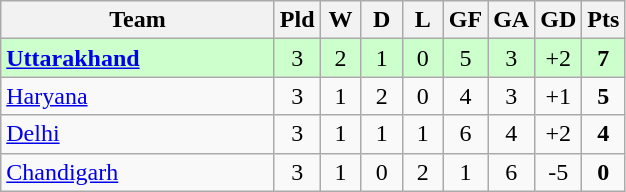<table class="wikitable" style="text-align: center;">
<tr>
<th width="175">Team</th>
<th width="20">Pld</th>
<th width="20">W</th>
<th width="20">D</th>
<th width="20">L</th>
<th width="20">GF</th>
<th width="20">GA</th>
<th width="20">GD</th>
<th width="20">Pts</th>
</tr>
<tr bgcolor=#ccffcc>
<td align=left><strong><a href='#'>Uttarakhand</a></strong></td>
<td>3</td>
<td>2</td>
<td>1</td>
<td>0</td>
<td>5</td>
<td>3</td>
<td>+2</td>
<td><strong>7</strong></td>
</tr>
<tr>
<td align=left><a href='#'>Haryana</a></td>
<td>3</td>
<td>1</td>
<td>2</td>
<td>0</td>
<td>4</td>
<td>3</td>
<td>+1</td>
<td><strong>5</strong></td>
</tr>
<tr>
<td align=left><a href='#'>Delhi</a></td>
<td>3</td>
<td>1</td>
<td>1</td>
<td>1</td>
<td>6</td>
<td>4</td>
<td>+2</td>
<td><strong>4</strong></td>
</tr>
<tr>
<td align=left><a href='#'>Chandigarh</a></td>
<td>3</td>
<td>1</td>
<td>0</td>
<td>2</td>
<td>1</td>
<td>6</td>
<td>-5</td>
<td><strong>0</strong></td>
</tr>
</table>
